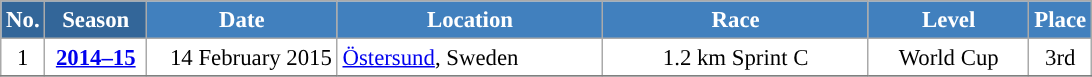<table class="wikitable sortable" style="font-size:95%; text-align:center; border:grey solid 1px; border-collapse:collapse; background:#ffffff;">
<tr style="background:#efefef;">
<th style="background-color:#369; color:white;">No.</th>
<th style="background-color:#369; color:white;">Season</th>
<th style="background-color:#4180be; color:white; width:120px;">Date</th>
<th style="background-color:#4180be; color:white; width:170px;">Location</th>
<th style="background-color:#4180be; color:white; width:170px;">Race</th>
<th style="background-color:#4180be; color:white; width:100px;">Level</th>
<th style="background-color:#4180be; color:white;">Place</th>
</tr>
<tr>
<td align=center>1</td>
<td rowspan=1 align=center><strong> <a href='#'>2014–15</a> </strong></td>
<td align=right>14 February 2015</td>
<td align=left> <a href='#'>Östersund</a>, Sweden</td>
<td>1.2 km Sprint C</td>
<td>World Cup</td>
<td>3rd</td>
</tr>
<tr>
</tr>
</table>
